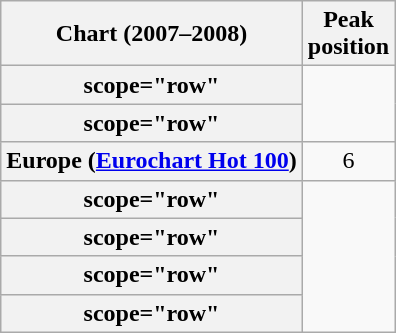<table class="wikitable sortable plainrowheaders" style="text-align:center">
<tr>
<th scope="col">Chart (2007–2008)</th>
<th scope="col">Peak<br>position</th>
</tr>
<tr>
<th>scope="row" </th>
</tr>
<tr>
<th>scope="row" </th>
</tr>
<tr>
<th scope="row">Europe (<a href='#'>Eurochart Hot 100</a>)</th>
<td>6</td>
</tr>
<tr>
<th>scope="row" </th>
</tr>
<tr>
<th>scope="row" </th>
</tr>
<tr>
<th>scope="row" </th>
</tr>
<tr>
<th>scope="row" </th>
</tr>
</table>
